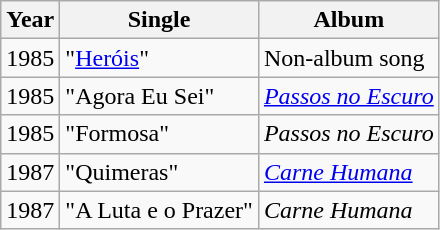<table class="wikitable">
<tr>
<th>Year</th>
<th>Single</th>
<th>Album</th>
</tr>
<tr>
<td>1985</td>
<td>"<a href='#'>Heróis</a>"</td>
<td>Non-album song</td>
</tr>
<tr>
<td>1985</td>
<td>"Agora Eu Sei"</td>
<td><em><a href='#'>Passos no Escuro</a></em></td>
</tr>
<tr>
<td>1985</td>
<td>"Formosa"</td>
<td><em>Passos no Escuro</em></td>
</tr>
<tr>
<td>1987</td>
<td>"Quimeras"</td>
<td><em><a href='#'>Carne Humana</a></em></td>
</tr>
<tr>
<td>1987</td>
<td>"A Luta e o Prazer"</td>
<td><em>Carne Humana</em></td>
</tr>
</table>
